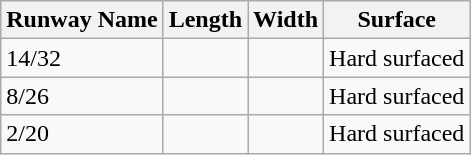<table class="wikitable">
<tr>
<th>Runway Name</th>
<th>Length</th>
<th>Width</th>
<th>Surface</th>
</tr>
<tr>
<td>14/32</td>
<td></td>
<td></td>
<td>Hard surfaced</td>
</tr>
<tr>
<td>8/26</td>
<td></td>
<td></td>
<td>Hard surfaced</td>
</tr>
<tr>
<td>2/20</td>
<td></td>
<td></td>
<td>Hard surfaced</td>
</tr>
</table>
